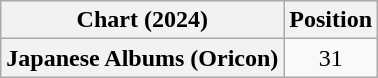<table class="wikitable plainrowheaders" style="text-align:center">
<tr>
<th scope="col">Chart (2024)</th>
<th scope="col">Position</th>
</tr>
<tr>
<th scope="row">Japanese Albums (Oricon)</th>
<td>31</td>
</tr>
</table>
